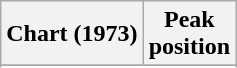<table class="wikitable sortable plainrowheaders" style="text-align:center">
<tr>
<th scope="col">Chart (1973)</th>
<th scope="col">Peak<br> position</th>
</tr>
<tr>
</tr>
<tr>
</tr>
</table>
